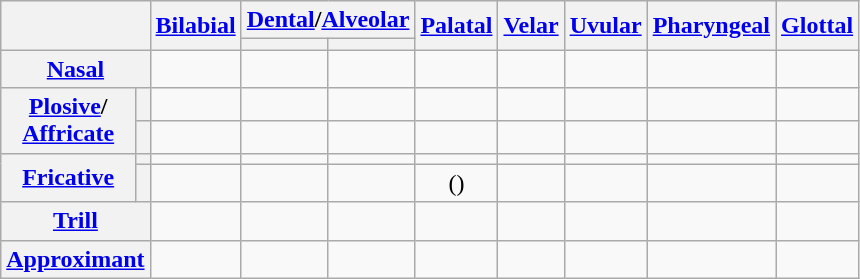<table class="wikitable" style="text-align: center">
<tr>
<th colspan="2" rowspan="2"></th>
<th rowspan="2"><a href='#'>Bilabial</a></th>
<th colspan="2"><a href='#'>Dental</a>/<a href='#'>Alveolar</a></th>
<th rowspan="2"><a href='#'>Palatal</a></th>
<th rowspan="2"><a href='#'>Velar</a></th>
<th rowspan="2"><a href='#'>Uvular</a></th>
<th rowspan="2"><a href='#'>Pharyngeal</a></th>
<th rowspan="2"><a href='#'>Glottal</a></th>
</tr>
<tr>
<th></th>
<th></th>
</tr>
<tr>
<th colspan="2"><a href='#'>Nasal</a></th>
<td></td>
<td></td>
<td></td>
<td></td>
<td></td>
<td></td>
<td></td>
<td></td>
</tr>
<tr>
<th rowspan="2"><a href='#'>Plosive</a>/<br><a href='#'>Affricate</a></th>
<th></th>
<td></td>
<td></td>
<td></td>
<td></td>
<td></td>
<td></td>
<td></td>
<td></td>
</tr>
<tr>
<th></th>
<td></td>
<td></td>
<td></td>
<td></td>
<td></td>
<td></td>
<td></td>
<td></td>
</tr>
<tr>
<th rowspan="2"><a href='#'>Fricative</a></th>
<th></th>
<td></td>
<td></td>
<td></td>
<td></td>
<td></td>
<td></td>
<td></td>
<td></td>
</tr>
<tr>
<th></th>
<td></td>
<td></td>
<td></td>
<td>()</td>
<td></td>
<td></td>
<td></td>
<td></td>
</tr>
<tr>
<th colspan="2"><a href='#'>Trill</a></th>
<td></td>
<td></td>
<td></td>
<td></td>
<td></td>
<td></td>
<td></td>
<td></td>
</tr>
<tr>
<th colspan="2"><a href='#'>Approximant</a></th>
<td></td>
<td></td>
<td></td>
<td></td>
<td></td>
<td></td>
<td></td>
<td></td>
</tr>
</table>
